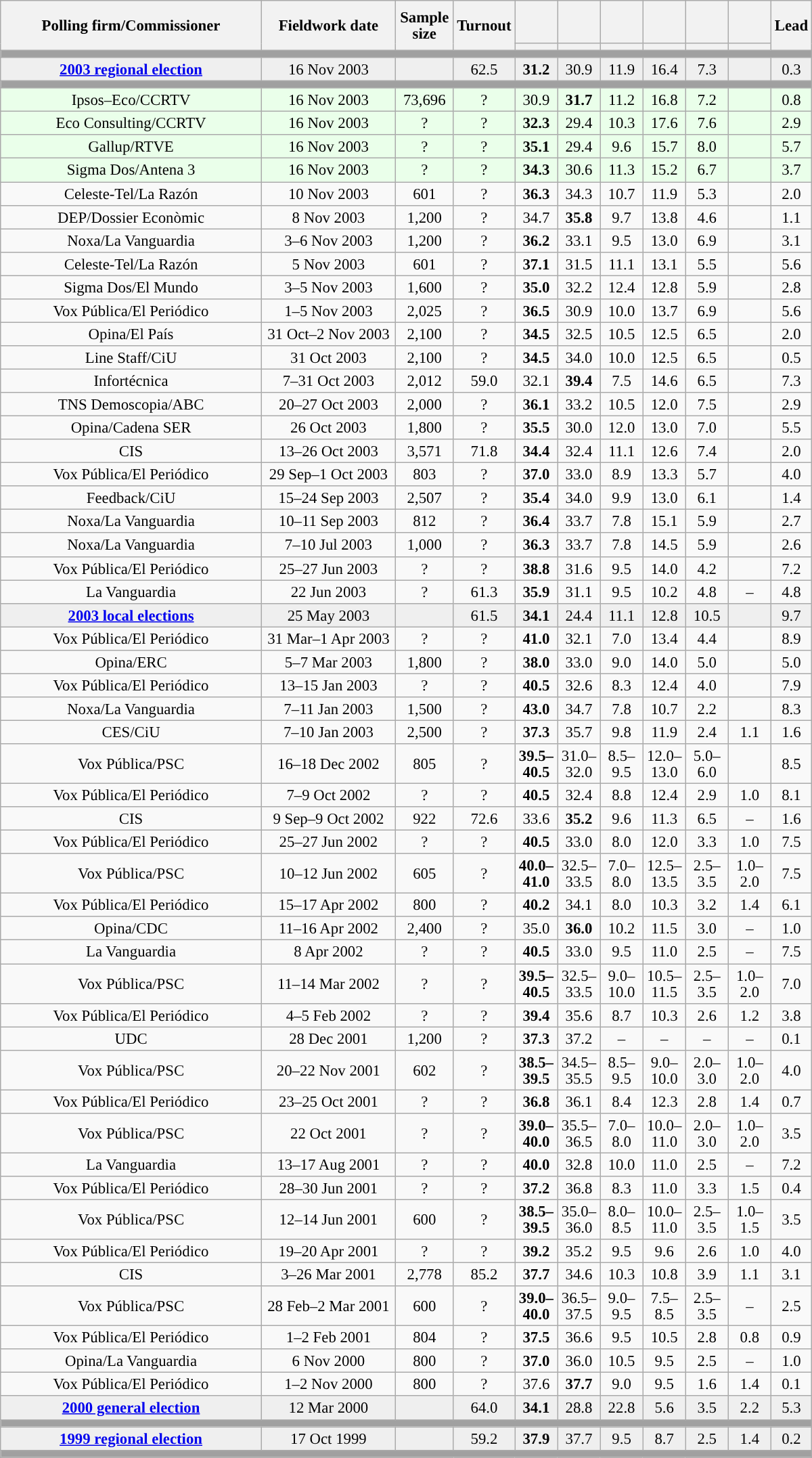<table class="wikitable collapsible collapsed" style="text-align:center; font-size:95%; line-height:16px;">
<tr style="height:42px;">
<th style="width:250px;" rowspan="2">Polling firm/Commissioner</th>
<th style="width:125px;" rowspan="2">Fieldwork date</th>
<th style="width:50px;" rowspan="2">Sample size</th>
<th style="width:45px;" rowspan="2">Turnout</th>
<th style="width:35px;"></th>
<th style="width:35px;"></th>
<th style="width:35px;"></th>
<th style="width:35px;"></th>
<th style="width:35px;"></th>
<th style="width:35px;"></th>
<th style="width:30px;" rowspan="2">Lead</th>
</tr>
<tr>
<th style="color:inherit;background:"></th>
<th style="color:inherit;background:"></th>
<th style="color:inherit;background:"></th>
<th style="color:inherit;background:"></th>
<th style="color:inherit;background:"></th>
<th style="color:inherit;background:"></th>
</tr>
<tr>
<td colspan="11" style="background:#A0A0A0"></td>
</tr>
<tr style="background:#EFEFEF;">
<td><strong><a href='#'>2003 regional election</a></strong></td>
<td>16 Nov 2003</td>
<td></td>
<td>62.5</td>
<td><strong>31.2</strong><br></td>
<td>30.9<br></td>
<td>11.9<br></td>
<td>16.4<br></td>
<td>7.3<br></td>
<td></td>
<td style="background:">0.3</td>
</tr>
<tr>
<td colspan="11" style="background:#A0A0A0"></td>
</tr>
<tr style="background:#EAFFEA;">
<td>Ipsos–Eco/CCRTV</td>
<td>16 Nov 2003</td>
<td>73,696</td>
<td>?</td>
<td>30.9<br></td>
<td><strong>31.7</strong><br></td>
<td>11.2<br></td>
<td>16.8<br></td>
<td>7.2<br></td>
<td></td>
<td style="background:">0.8</td>
</tr>
<tr style="background:#EAFFEA;">
<td>Eco Consulting/CCRTV</td>
<td>16 Nov 2003</td>
<td>?</td>
<td>?</td>
<td><strong>32.3</strong><br></td>
<td>29.4<br></td>
<td>10.3<br></td>
<td>17.6<br></td>
<td>7.6<br></td>
<td></td>
<td style="background:">2.9</td>
</tr>
<tr style="background:#EAFFEA;">
<td>Gallup/RTVE</td>
<td>16 Nov 2003</td>
<td>?</td>
<td>?</td>
<td><strong>35.1</strong><br></td>
<td>29.4<br></td>
<td>9.6<br></td>
<td>15.7<br></td>
<td>8.0<br></td>
<td></td>
<td style="background:">5.7</td>
</tr>
<tr style="background:#EAFFEA;">
<td>Sigma Dos/Antena 3</td>
<td>16 Nov 2003</td>
<td>?</td>
<td>?</td>
<td><strong>34.3</strong><br></td>
<td>30.6<br></td>
<td>11.3<br></td>
<td>15.2<br></td>
<td>6.7<br></td>
<td></td>
<td style="background:">3.7</td>
</tr>
<tr>
<td>Celeste-Tel/La Razón</td>
<td>10 Nov 2003</td>
<td>601</td>
<td>?</td>
<td><strong>36.3</strong><br></td>
<td>34.3<br></td>
<td>10.7<br></td>
<td>11.9<br></td>
<td>5.3<br></td>
<td></td>
<td style="background:">2.0</td>
</tr>
<tr>
<td>DEP/Dossier Econòmic</td>
<td>8 Nov 2003</td>
<td>1,200</td>
<td>?</td>
<td>34.7<br></td>
<td><strong>35.8</strong><br></td>
<td>9.7<br></td>
<td>13.8<br></td>
<td>4.6<br></td>
<td></td>
<td style="background:">1.1</td>
</tr>
<tr>
<td>Noxa/La Vanguardia</td>
<td>3–6 Nov 2003</td>
<td>1,200</td>
<td>?</td>
<td><strong>36.2</strong><br></td>
<td>33.1<br></td>
<td>9.5<br></td>
<td>13.0<br></td>
<td>6.9<br></td>
<td></td>
<td style="background:">3.1</td>
</tr>
<tr>
<td>Celeste-Tel/La Razón</td>
<td>5 Nov 2003</td>
<td>601</td>
<td>?</td>
<td><strong>37.1</strong><br></td>
<td>31.5<br></td>
<td>11.1<br></td>
<td>13.1<br></td>
<td>5.5<br></td>
<td></td>
<td style="background:">5.6</td>
</tr>
<tr>
<td>Sigma Dos/El Mundo</td>
<td>3–5 Nov 2003</td>
<td>1,600</td>
<td>?</td>
<td><strong>35.0</strong><br></td>
<td>32.2<br></td>
<td>12.4<br></td>
<td>12.8<br></td>
<td>5.9<br></td>
<td></td>
<td style="background:">2.8</td>
</tr>
<tr>
<td>Vox Pública/El Periódico</td>
<td>1–5 Nov 2003</td>
<td>2,025</td>
<td>?</td>
<td><strong>36.5</strong><br></td>
<td>30.9<br></td>
<td>10.0<br></td>
<td>13.7<br></td>
<td>6.9<br></td>
<td></td>
<td style="background:">5.6</td>
</tr>
<tr>
<td>Opina/El País</td>
<td>31 Oct–2 Nov 2003</td>
<td>2,100</td>
<td>?</td>
<td><strong>34.5</strong><br></td>
<td>32.5<br></td>
<td>10.5<br></td>
<td>12.5<br></td>
<td>6.5<br></td>
<td></td>
<td style="background:">2.0</td>
</tr>
<tr>
<td>Line Staff/CiU</td>
<td>31 Oct 2003</td>
<td>2,100</td>
<td>?</td>
<td><strong>34.5</strong><br></td>
<td>34.0<br></td>
<td>10.0<br></td>
<td>12.5<br></td>
<td>6.5<br></td>
<td></td>
<td style="background:">0.5</td>
</tr>
<tr>
<td>Infortécnica</td>
<td>7–31 Oct 2003</td>
<td>2,012</td>
<td>59.0</td>
<td>32.1<br></td>
<td><strong>39.4</strong><br></td>
<td>7.5<br></td>
<td>14.6<br></td>
<td>6.5<br></td>
<td></td>
<td style="background:">7.3</td>
</tr>
<tr>
<td>TNS Demoscopia/ABC</td>
<td>20–27 Oct 2003</td>
<td>2,000</td>
<td>?</td>
<td><strong>36.1</strong><br></td>
<td>33.2<br></td>
<td>10.5<br></td>
<td>12.0<br></td>
<td>7.5<br></td>
<td></td>
<td style="background:">2.9</td>
</tr>
<tr>
<td>Opina/Cadena SER</td>
<td>26 Oct 2003</td>
<td>1,800</td>
<td>?</td>
<td><strong>35.5</strong><br></td>
<td>30.0<br></td>
<td>12.0<br></td>
<td>13.0<br></td>
<td>7.0<br></td>
<td></td>
<td style="background:">5.5</td>
</tr>
<tr>
<td>CIS</td>
<td>13–26 Oct 2003</td>
<td>3,571</td>
<td>71.8</td>
<td><strong>34.4</strong><br></td>
<td>32.4<br></td>
<td>11.1<br></td>
<td>12.6<br></td>
<td>7.4<br></td>
<td></td>
<td style="background:">2.0</td>
</tr>
<tr>
<td>Vox Pública/El Periódico</td>
<td>29 Sep–1 Oct 2003</td>
<td>803</td>
<td>?</td>
<td><strong>37.0</strong><br></td>
<td>33.0<br></td>
<td>8.9<br></td>
<td>13.3<br></td>
<td>5.7<br></td>
<td></td>
<td style="background:">4.0</td>
</tr>
<tr>
<td>Feedback/CiU</td>
<td>15–24 Sep 2003</td>
<td>2,507</td>
<td>?</td>
<td><strong>35.4</strong><br></td>
<td>34.0<br></td>
<td>9.9<br></td>
<td>13.0<br></td>
<td>6.1<br></td>
<td></td>
<td style="background:">1.4</td>
</tr>
<tr>
<td>Noxa/La Vanguardia</td>
<td>10–11 Sep 2003</td>
<td>812</td>
<td>?</td>
<td><strong>36.4</strong><br></td>
<td>33.7<br></td>
<td>7.8<br></td>
<td>15.1<br></td>
<td>5.9<br></td>
<td></td>
<td style="background:">2.7</td>
</tr>
<tr>
<td>Noxa/La Vanguardia</td>
<td>7–10 Jul 2003</td>
<td>1,000</td>
<td>?</td>
<td><strong>36.3</strong><br></td>
<td>33.7<br></td>
<td>7.8<br></td>
<td>14.5<br></td>
<td>5.9<br></td>
<td></td>
<td style="background:">2.6</td>
</tr>
<tr>
<td>Vox Pública/El Periódico</td>
<td>25–27 Jun 2003</td>
<td>?</td>
<td>?</td>
<td><strong>38.8</strong><br></td>
<td>31.6<br></td>
<td>9.5<br></td>
<td>14.0<br></td>
<td>4.2<br></td>
<td></td>
<td style="background:">7.2</td>
</tr>
<tr>
<td>La Vanguardia</td>
<td>22 Jun 2003</td>
<td>?</td>
<td>61.3</td>
<td><strong>35.9</strong><br></td>
<td>31.1<br></td>
<td>9.5<br></td>
<td>10.2<br></td>
<td>4.8<br></td>
<td>–</td>
<td style="background:">4.8</td>
</tr>
<tr style="background:#EFEFEF;">
<td><strong><a href='#'>2003 local elections</a></strong></td>
<td>25 May 2003</td>
<td></td>
<td>61.5</td>
<td><strong>34.1</strong></td>
<td>24.4</td>
<td>11.1</td>
<td>12.8</td>
<td>10.5</td>
<td></td>
<td style="background:">9.7</td>
</tr>
<tr>
<td>Vox Pública/El Periódico</td>
<td>31 Mar–1 Apr 2003</td>
<td>?</td>
<td>?</td>
<td><strong>41.0</strong><br></td>
<td>32.1<br></td>
<td>7.0<br></td>
<td>13.4<br></td>
<td>4.4<br></td>
<td></td>
<td style="background:">8.9</td>
</tr>
<tr>
<td>Opina/ERC</td>
<td>5–7 Mar 2003</td>
<td>1,800</td>
<td>?</td>
<td><strong>38.0</strong><br></td>
<td>33.0<br></td>
<td>9.0<br></td>
<td>14.0<br></td>
<td>5.0<br></td>
<td></td>
<td style="background:">5.0</td>
</tr>
<tr>
<td>Vox Pública/El Periódico</td>
<td>13–15 Jan 2003</td>
<td>?</td>
<td>?</td>
<td><strong>40.5</strong><br></td>
<td>32.6<br></td>
<td>8.3<br></td>
<td>12.4<br></td>
<td>4.0<br></td>
<td></td>
<td style="background:">7.9</td>
</tr>
<tr>
<td>Noxa/La Vanguardia</td>
<td>7–11 Jan 2003</td>
<td>1,500</td>
<td>?</td>
<td><strong>43.0</strong><br></td>
<td>34.7<br></td>
<td>7.8<br></td>
<td>10.7<br></td>
<td>2.2<br></td>
<td></td>
<td style="background:">8.3</td>
</tr>
<tr>
<td>CES/CiU</td>
<td>7–10 Jan 2003</td>
<td>2,500</td>
<td>?</td>
<td><strong>37.3</strong><br></td>
<td>35.7<br></td>
<td>9.8<br></td>
<td>11.9<br></td>
<td>2.4<br></td>
<td>1.1<br></td>
<td style="background:">1.6</td>
</tr>
<tr>
<td>Vox Pública/PSC</td>
<td>16–18 Dec 2002</td>
<td>805</td>
<td>?</td>
<td><strong>39.5–<br>40.5</strong></td>
<td>31.0–<br>32.0</td>
<td>8.5–<br>9.5</td>
<td>12.0–<br>13.0</td>
<td>5.0–<br>6.0</td>
<td></td>
<td style="background:">8.5</td>
</tr>
<tr>
<td>Vox Pública/El Periódico</td>
<td>7–9 Oct 2002</td>
<td>?</td>
<td>?</td>
<td><strong>40.5</strong><br></td>
<td>32.4<br></td>
<td>8.8<br></td>
<td>12.4<br></td>
<td>2.9<br></td>
<td>1.0<br></td>
<td style="background:">8.1</td>
</tr>
<tr>
<td>CIS</td>
<td>9 Sep–9 Oct 2002</td>
<td>922</td>
<td>72.6</td>
<td>33.6</td>
<td><strong>35.2</strong></td>
<td>9.6</td>
<td>11.3</td>
<td>6.5</td>
<td>–</td>
<td style="background:">1.6</td>
</tr>
<tr>
<td>Vox Pública/El Periódico</td>
<td>25–27 Jun 2002</td>
<td>?</td>
<td>?</td>
<td><strong>40.5</strong></td>
<td>33.0</td>
<td>8.0</td>
<td>12.0</td>
<td>3.3</td>
<td>1.0</td>
<td style="background:">7.5</td>
</tr>
<tr>
<td>Vox Pública/PSC</td>
<td>10–12 Jun 2002</td>
<td>605</td>
<td>?</td>
<td><strong>40.0–<br>41.0</strong></td>
<td>32.5–<br>33.5</td>
<td>7.0–<br>8.0</td>
<td>12.5–<br>13.5</td>
<td>2.5–<br>3.5</td>
<td>1.0–<br>2.0</td>
<td style="background:">7.5</td>
</tr>
<tr>
<td>Vox Pública/El Periódico</td>
<td>15–17 Apr 2002</td>
<td>800</td>
<td>?</td>
<td><strong>40.2</strong></td>
<td>34.1</td>
<td>8.0</td>
<td>10.3</td>
<td>3.2</td>
<td>1.4</td>
<td style="background:">6.1</td>
</tr>
<tr>
<td>Opina/CDC</td>
<td>11–16 Apr 2002</td>
<td>2,400</td>
<td>?</td>
<td>35.0</td>
<td><strong>36.0</strong></td>
<td>10.2</td>
<td>11.5</td>
<td>3.0</td>
<td>–</td>
<td style="background:">1.0</td>
</tr>
<tr>
<td>La Vanguardia</td>
<td>8 Apr 2002</td>
<td>?</td>
<td>?</td>
<td><strong>40.5</strong><br></td>
<td>33.0<br></td>
<td>9.5<br></td>
<td>11.0<br></td>
<td>2.5<br></td>
<td>–</td>
<td style="background:">7.5</td>
</tr>
<tr>
<td>Vox Pública/PSC</td>
<td>11–14 Mar 2002</td>
<td>?</td>
<td>?</td>
<td><strong>39.5–<br>40.5</strong></td>
<td>32.5–<br>33.5</td>
<td>9.0–<br>10.0</td>
<td>10.5–<br>11.5</td>
<td>2.5–<br>3.5</td>
<td>1.0–<br>2.0</td>
<td style="background:">7.0</td>
</tr>
<tr>
<td>Vox Pública/El Periódico</td>
<td>4–5 Feb 2002</td>
<td>?</td>
<td>?</td>
<td><strong>39.4</strong></td>
<td>35.6</td>
<td>8.7</td>
<td>10.3</td>
<td>2.6</td>
<td>1.2</td>
<td style="background:">3.8</td>
</tr>
<tr>
<td>UDC</td>
<td>28 Dec 2001</td>
<td>1,200</td>
<td>?</td>
<td><strong>37.3</strong></td>
<td>37.2</td>
<td>–</td>
<td>–</td>
<td>–</td>
<td>–</td>
<td style="background:">0.1</td>
</tr>
<tr>
<td>Vox Pública/PSC</td>
<td>20–22 Nov 2001</td>
<td>602</td>
<td>?</td>
<td><strong>38.5–<br>39.5</strong></td>
<td>34.5–<br>35.5</td>
<td>8.5–<br>9.5</td>
<td>9.0–<br>10.0</td>
<td>2.0–<br>3.0</td>
<td>1.0–<br>2.0</td>
<td style="background:">4.0</td>
</tr>
<tr>
<td>Vox Pública/El Periódico</td>
<td>23–25 Oct 2001</td>
<td>?</td>
<td>?</td>
<td><strong>36.8</strong></td>
<td>36.1</td>
<td>8.4</td>
<td>12.3</td>
<td>2.8</td>
<td>1.4</td>
<td style="background:">0.7</td>
</tr>
<tr>
<td>Vox Pública/PSC</td>
<td>22 Oct 2001</td>
<td>?</td>
<td>?</td>
<td><strong>39.0–<br>40.0</strong></td>
<td>35.5–<br>36.5</td>
<td>7.0–<br>8.0</td>
<td>10.0–<br>11.0</td>
<td>2.0–<br>3.0</td>
<td>1.0–<br>2.0</td>
<td style="background:">3.5</td>
</tr>
<tr>
<td>La Vanguardia</td>
<td>13–17 Aug 2001</td>
<td>?</td>
<td>?</td>
<td><strong>40.0</strong><br></td>
<td>32.8<br></td>
<td>10.0<br></td>
<td>11.0<br></td>
<td>2.5<br></td>
<td>–</td>
<td style="background:">7.2</td>
</tr>
<tr>
<td>Vox Pública/El Periódico</td>
<td>28–30 Jun 2001</td>
<td>?</td>
<td>?</td>
<td><strong>37.2</strong></td>
<td>36.8</td>
<td>8.3</td>
<td>11.0</td>
<td>3.3</td>
<td>1.5</td>
<td style="background:">0.4</td>
</tr>
<tr>
<td>Vox Pública/PSC</td>
<td>12–14 Jun 2001</td>
<td>600</td>
<td>?</td>
<td><strong>38.5–<br>39.5</strong></td>
<td>35.0–<br>36.0</td>
<td>8.0–<br>8.5</td>
<td>10.0–<br>11.0</td>
<td>2.5–<br>3.5</td>
<td>1.0–<br>1.5</td>
<td style="background:">3.5</td>
</tr>
<tr>
<td>Vox Pública/El Periódico</td>
<td>19–20 Apr 2001</td>
<td>?</td>
<td>?</td>
<td><strong>39.2</strong></td>
<td>35.2</td>
<td>9.5</td>
<td>9.6</td>
<td>2.6</td>
<td>1.0</td>
<td style="background:">4.0</td>
</tr>
<tr>
<td>CIS</td>
<td>3–26 Mar 2001</td>
<td>2,778</td>
<td>85.2</td>
<td><strong>37.7</strong><br></td>
<td>34.6<br></td>
<td>10.3<br></td>
<td>10.8<br></td>
<td>3.9<br></td>
<td>1.1<br></td>
<td style="background:">3.1</td>
</tr>
<tr>
<td>Vox Pública/PSC</td>
<td>28 Feb–2 Mar 2001</td>
<td>600</td>
<td>?</td>
<td><strong>39.0–<br>40.0</strong></td>
<td>36.5–<br>37.5</td>
<td>9.0–<br>9.5</td>
<td>7.5–<br>8.5</td>
<td>2.5–<br>3.5</td>
<td>–</td>
<td style="background:">2.5</td>
</tr>
<tr>
<td>Vox Pública/El Periódico</td>
<td>1–2 Feb 2001</td>
<td>804</td>
<td>?</td>
<td><strong>37.5</strong></td>
<td>36.6</td>
<td>9.5</td>
<td>10.5</td>
<td>2.8</td>
<td>0.8</td>
<td style="background:">0.9</td>
</tr>
<tr>
<td>Opina/La Vanguardia</td>
<td>6 Nov 2000</td>
<td>800</td>
<td>?</td>
<td><strong>37.0</strong><br></td>
<td>36.0<br></td>
<td>10.5<br></td>
<td>9.5<br></td>
<td>2.5<br></td>
<td>–</td>
<td style="background:">1.0</td>
</tr>
<tr>
<td>Vox Pública/El Periódico</td>
<td>1–2 Nov 2000</td>
<td>800</td>
<td>?</td>
<td>37.6</td>
<td><strong>37.7</strong></td>
<td>9.0</td>
<td>9.5</td>
<td>1.6</td>
<td>1.4</td>
<td style="background:">0.1</td>
</tr>
<tr style="background:#EFEFEF;">
<td><strong><a href='#'>2000 general election</a></strong></td>
<td>12 Mar 2000</td>
<td></td>
<td>64.0</td>
<td><strong>34.1</strong><br></td>
<td>28.8<br></td>
<td>22.8<br></td>
<td>5.6<br></td>
<td>3.5<br></td>
<td>2.2<br></td>
<td style="background:">5.3</td>
</tr>
<tr>
<td colspan="11" style="background:#A0A0A0"></td>
</tr>
<tr style="background:#EFEFEF;">
<td><strong><a href='#'>1999 regional election</a></strong></td>
<td>17 Oct 1999</td>
<td></td>
<td>59.2</td>
<td><strong>37.9</strong><br></td>
<td>37.7<br></td>
<td>9.5<br></td>
<td>8.7<br></td>
<td>2.5<br></td>
<td>1.4<br></td>
<td style="background:">0.2</td>
</tr>
<tr>
<td colspan="11" style="background:#A0A0A0"></td>
</tr>
</table>
